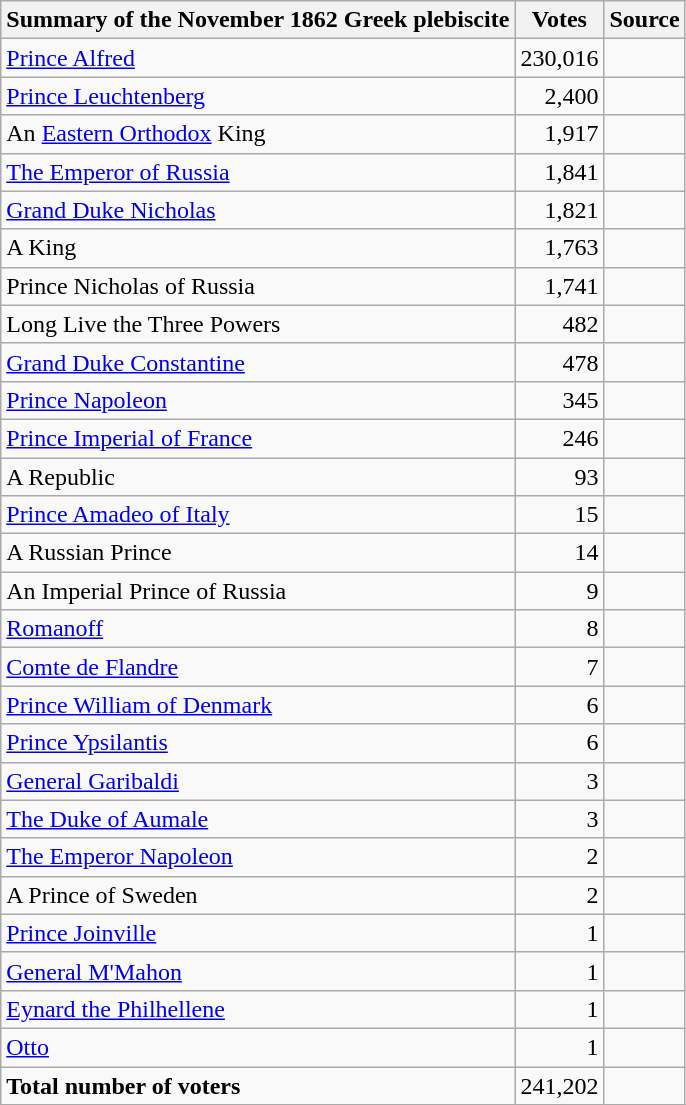<table class="wikitable">
<tr>
<th>Summary of the November 1862 Greek plebiscite</th>
<th>Votes</th>
<th>Source</th>
</tr>
<tr>
<td><a href='#'>Prince Alfred</a></td>
<td align="right">230,016</td>
<td></td>
</tr>
<tr>
<td><a href='#'>Prince Leuchtenberg</a></td>
<td align="right">2,400</td>
<td></td>
</tr>
<tr>
<td>An <a href='#'>Eastern Orthodox</a> King</td>
<td align="right">1,917</td>
<td></td>
</tr>
<tr>
<td><a href='#'>The Emperor of Russia</a></td>
<td align="right">1,841</td>
<td></td>
</tr>
<tr>
<td><a href='#'>Grand Duke Nicholas</a></td>
<td align="right">1,821</td>
<td></td>
</tr>
<tr>
<td>A King</td>
<td align="right">1,763</td>
<td></td>
</tr>
<tr>
<td>Prince Nicholas of Russia</td>
<td align="right">1,741</td>
<td></td>
</tr>
<tr>
<td>Long Live the Three Powers</td>
<td align="right">482</td>
<td></td>
</tr>
<tr>
<td><a href='#'>Grand Duke Constantine</a></td>
<td align="right">478</td>
<td></td>
</tr>
<tr>
<td><a href='#'>Prince Napoleon</a></td>
<td align="right">345</td>
<td></td>
</tr>
<tr>
<td><a href='#'>Prince Imperial of France</a></td>
<td align="right">246</td>
<td></td>
</tr>
<tr>
<td>A Republic</td>
<td align="right">93</td>
<td></td>
</tr>
<tr>
<td><a href='#'>Prince Amadeo of Italy</a></td>
<td align="right">15</td>
<td></td>
</tr>
<tr>
<td>A Russian Prince</td>
<td align="right">14</td>
<td></td>
</tr>
<tr>
<td>An Imperial Prince of Russia</td>
<td align="right">9</td>
<td></td>
</tr>
<tr>
<td><a href='#'>Romanoff</a></td>
<td align="right">8</td>
<td></td>
</tr>
<tr>
<td><a href='#'>Comte de Flandre</a></td>
<td align="right">7</td>
<td></td>
</tr>
<tr>
<td><a href='#'>Prince William of Denmark</a></td>
<td align="right">6</td>
<td></td>
</tr>
<tr>
<td><a href='#'>Prince Ypsilantis</a></td>
<td align="right">6</td>
<td></td>
</tr>
<tr>
<td><a href='#'>General Garibaldi</a></td>
<td align="right">3</td>
<td></td>
</tr>
<tr>
<td><a href='#'>The Duke of Aumale</a></td>
<td align="right">3</td>
<td></td>
</tr>
<tr>
<td><a href='#'>The Emperor Napoleon</a></td>
<td align="right">2</td>
<td></td>
</tr>
<tr>
<td>A Prince of Sweden</td>
<td align="right">2</td>
<td></td>
</tr>
<tr>
<td><a href='#'>Prince Joinville</a></td>
<td align="right">1</td>
<td></td>
</tr>
<tr>
<td><a href='#'>General M'Mahon</a></td>
<td align="right">1</td>
<td></td>
</tr>
<tr>
<td><a href='#'>Eynard the Philhellene</a></td>
<td align="right">1</td>
<td></td>
</tr>
<tr>
<td><a href='#'>Otto</a></td>
<td align="right">1</td>
<td></td>
</tr>
<tr>
<td><strong>Total number of voters</strong></td>
<td>241,202</td>
<td></td>
</tr>
<tr>
</tr>
</table>
